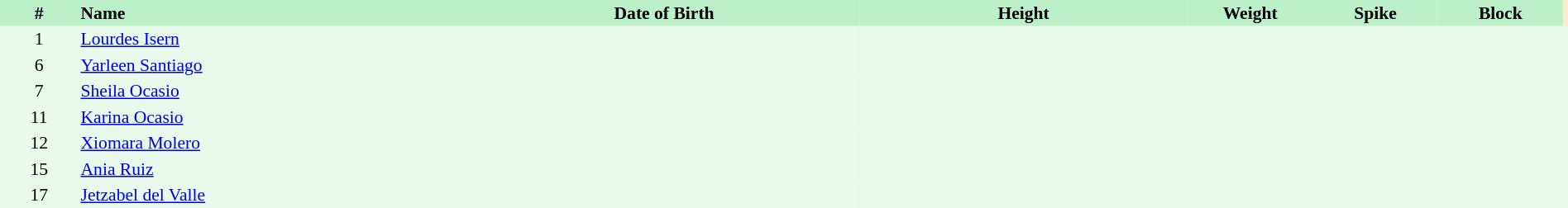<table border=0 cellpadding=2 cellspacing=0  |- bgcolor=#FFECCE style="text-align:center; font-size:90%;" width=100%>
<tr bgcolor=#BBF0C9>
<th width=5%>#</th>
<th width=25% align=left>Name</th>
<th width=25%>Date of Birth</th>
<th width=21%>Height</th>
<th width=8%>Weight</th>
<th width=8%>Spike</th>
<th width=8%>Block</th>
</tr>
<tr bgcolor=#E7FAEC>
<td>1</td>
<td align=left><a href='#'>Lourdes Isern</a></td>
<td></td>
<td></td>
<td></td>
<td></td>
<td></td>
<td></td>
</tr>
<tr bgcolor=#E7FAEC>
<td>6</td>
<td align=left><a href='#'>Yarleen Santiago</a></td>
<td></td>
<td></td>
<td></td>
<td></td>
<td></td>
<td></td>
</tr>
<tr bgcolor=#E7FAEC>
<td>7</td>
<td align=left><a href='#'>Sheila Ocasio</a></td>
<td></td>
<td></td>
<td></td>
<td></td>
<td></td>
<td></td>
</tr>
<tr bgcolor=#E7FAEC>
<td>11</td>
<td align=left><a href='#'>Karina Ocasio</a></td>
<td></td>
<td></td>
<td></td>
<td></td>
<td></td>
<td></td>
</tr>
<tr bgcolor=#E7FAEC>
<td>12</td>
<td align=left><a href='#'>Xiomara Molero</a></td>
<td></td>
<td></td>
<td></td>
<td></td>
<td></td>
<td></td>
</tr>
<tr bgcolor=#E7FAEC>
<td>15</td>
<td align=left><a href='#'>Ania Ruiz</a></td>
<td></td>
<td></td>
<td></td>
<td></td>
<td></td>
<td></td>
</tr>
<tr bgcolor=#E7FAEC>
<td>17</td>
<td align=left><a href='#'>Jetzabel del Valle</a></td>
<td></td>
<td></td>
<td></td>
<td></td>
<td></td>
<td></td>
</tr>
</table>
